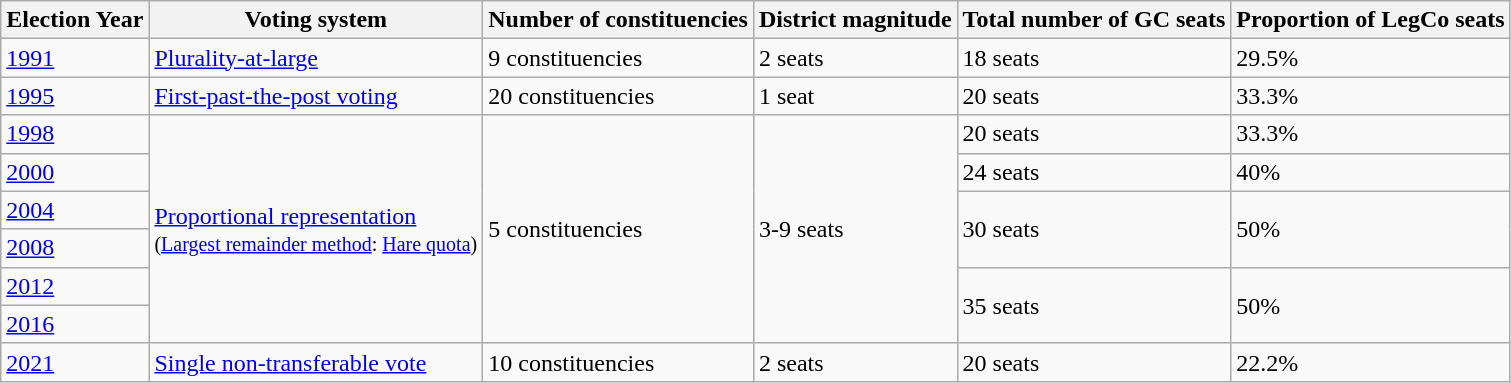<table class="wikitable">
<tr>
<th>Election Year</th>
<th>Voting system</th>
<th>Number of constituencies</th>
<th>District magnitude</th>
<th>Total number of GC seats</th>
<th>Proportion of LegCo seats</th>
</tr>
<tr>
<td><a href='#'>1991</a></td>
<td><a href='#'>Plurality-at-large</a></td>
<td>9 constituencies</td>
<td>2 seats</td>
<td>18 seats</td>
<td>29.5%</td>
</tr>
<tr>
<td><a href='#'>1995</a></td>
<td><a href='#'>First-past-the-post voting</a></td>
<td>20 constituencies</td>
<td>1 seat</td>
<td>20 seats</td>
<td>33.3%</td>
</tr>
<tr>
<td><a href='#'>1998</a></td>
<td rowspan="6"><a href='#'>Proportional representation</a><br><small>(<a href='#'>Largest remainder method</a>: <a href='#'>Hare quota</a>)</small></td>
<td rowspan="6">5 constituencies</td>
<td rowspan="6">3-9 seats</td>
<td>20 seats</td>
<td>33.3%</td>
</tr>
<tr>
<td><a href='#'>2000</a></td>
<td>24 seats</td>
<td>40%</td>
</tr>
<tr>
<td><a href='#'>2004</a></td>
<td rowspan="2">30 seats</td>
<td rowspan="2">50%</td>
</tr>
<tr>
<td><a href='#'>2008</a></td>
</tr>
<tr>
<td><a href='#'>2012</a></td>
<td rowspan="2">35 seats</td>
<td rowspan="2">50%</td>
</tr>
<tr>
<td><a href='#'>2016</a></td>
</tr>
<tr>
<td><a href='#'>2021</a></td>
<td><a href='#'>Single non-transferable vote</a></td>
<td>10 constituencies</td>
<td>2 seats</td>
<td>20 seats</td>
<td>22.2%</td>
</tr>
</table>
